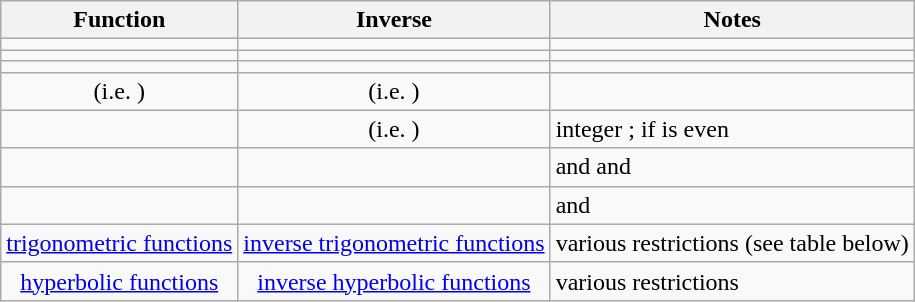<table class="wikitable" align="center">
<tr>
<th scope="col" align="center">Function </th>
<th scope="col" align="center">Inverse </th>
<th scope="col" align="center">Notes</th>
</tr>
<tr>
<td align="center"></td>
<td align="center"></td>
<td></td>
</tr>
<tr>
<td align="center"></td>
<td align="center"></td>
<td></td>
</tr>
<tr>
<td align="center"></td>
<td align="center"></td>
<td></td>
</tr>
<tr>
<td align="center"> (i.e. )</td>
<td align="center"> (i.e. )</td>
<td></td>
</tr>
<tr>
<td align="center"></td>
<td align="center"> (i.e. )</td>
<td>integer ;  if  is even</td>
</tr>
<tr>
<td align="center"></td>
<td align="center"></td>
<td> and  and </td>
</tr>
<tr>
<td align="center"></td>
<td align="center"></td>
<td> and </td>
</tr>
<tr>
<td align="center"><a href='#'>trigonometric functions</a></td>
<td align="center"><a href='#'>inverse trigonometric functions</a></td>
<td>various restrictions (see table below)</td>
</tr>
<tr>
<td align="center"><a href='#'>hyperbolic functions</a></td>
<td align="center"><a href='#'>inverse hyperbolic functions</a></td>
<td>various restrictions</td>
</tr>
</table>
